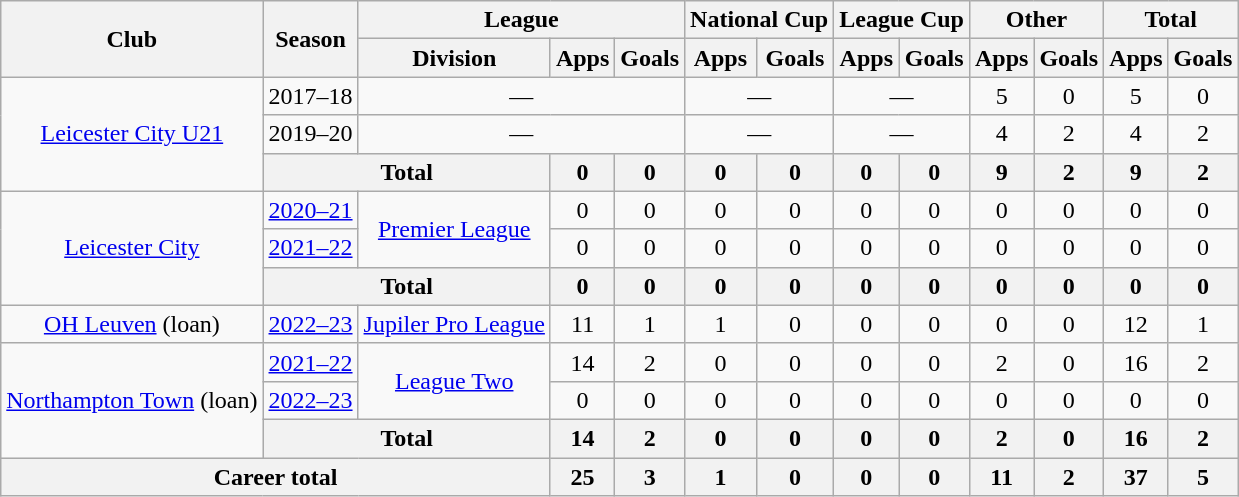<table class="wikitable" style="text-align: center">
<tr>
<th rowspan="2">Club</th>
<th rowspan="2">Season</th>
<th colspan="3">League</th>
<th colspan="2">National Cup</th>
<th colspan="2">League Cup</th>
<th colspan="2">Other</th>
<th colspan="2">Total</th>
</tr>
<tr>
<th>Division</th>
<th>Apps</th>
<th>Goals</th>
<th>Apps</th>
<th>Goals</th>
<th>Apps</th>
<th>Goals</th>
<th>Apps</th>
<th>Goals</th>
<th>Apps</th>
<th>Goals</th>
</tr>
<tr>
<td rowspan="3"><a href='#'>Leicester City U21</a></td>
<td>2017–18</td>
<td colspan="3">—</td>
<td colspan="2">—</td>
<td colspan="2">—</td>
<td>5</td>
<td>0</td>
<td>5</td>
<td>0</td>
</tr>
<tr>
<td>2019–20</td>
<td colspan="3">—</td>
<td colspan="2">—</td>
<td colspan="2">—</td>
<td>4</td>
<td>2</td>
<td>4</td>
<td>2</td>
</tr>
<tr>
<th colspan=2>Total</th>
<th>0</th>
<th>0</th>
<th>0</th>
<th>0</th>
<th>0</th>
<th>0</th>
<th>9</th>
<th>2</th>
<th>9</th>
<th>2</th>
</tr>
<tr>
<td rowspan="3"><a href='#'>Leicester City</a></td>
<td><a href='#'>2020–21</a></td>
<td rowspan="2"><a href='#'>Premier League</a></td>
<td>0</td>
<td>0</td>
<td>0</td>
<td>0</td>
<td>0</td>
<td>0</td>
<td>0</td>
<td>0</td>
<td>0</td>
<td>0</td>
</tr>
<tr>
<td><a href='#'>2021–22</a></td>
<td>0</td>
<td>0</td>
<td>0</td>
<td>0</td>
<td>0</td>
<td>0</td>
<td>0</td>
<td>0</td>
<td>0</td>
<td>0</td>
</tr>
<tr>
<th colspan=2>Total</th>
<th>0</th>
<th>0</th>
<th>0</th>
<th>0</th>
<th>0</th>
<th>0</th>
<th>0</th>
<th>0</th>
<th>0</th>
<th>0</th>
</tr>
<tr>
<td><a href='#'>OH Leuven</a> (loan)</td>
<td><a href='#'>2022–23</a></td>
<td><a href='#'>Jupiler Pro League</a></td>
<td>11</td>
<td>1</td>
<td>1</td>
<td>0</td>
<td>0</td>
<td>0</td>
<td>0</td>
<td>0</td>
<td>12</td>
<td>1</td>
</tr>
<tr>
<td rowspan="3"><a href='#'>Northampton Town</a> (loan)</td>
<td><a href='#'>2021–22</a></td>
<td rowspan="2"><a href='#'>League Two</a></td>
<td>14</td>
<td>2</td>
<td>0</td>
<td>0</td>
<td>0</td>
<td>0</td>
<td>2</td>
<td>0</td>
<td>16</td>
<td>2</td>
</tr>
<tr>
<td><a href='#'>2022–23</a></td>
<td>0</td>
<td>0</td>
<td>0</td>
<td>0</td>
<td>0</td>
<td>0</td>
<td>0</td>
<td>0</td>
<td>0</td>
<td>0</td>
</tr>
<tr>
<th colspan=2>Total</th>
<th>14</th>
<th>2</th>
<th>0</th>
<th>0</th>
<th>0</th>
<th>0</th>
<th>2</th>
<th>0</th>
<th>16</th>
<th>2</th>
</tr>
<tr>
<th colspan="3">Career total</th>
<th>25</th>
<th>3</th>
<th>1</th>
<th>0</th>
<th>0</th>
<th>0</th>
<th>11</th>
<th>2</th>
<th>37</th>
<th>5</th>
</tr>
</table>
